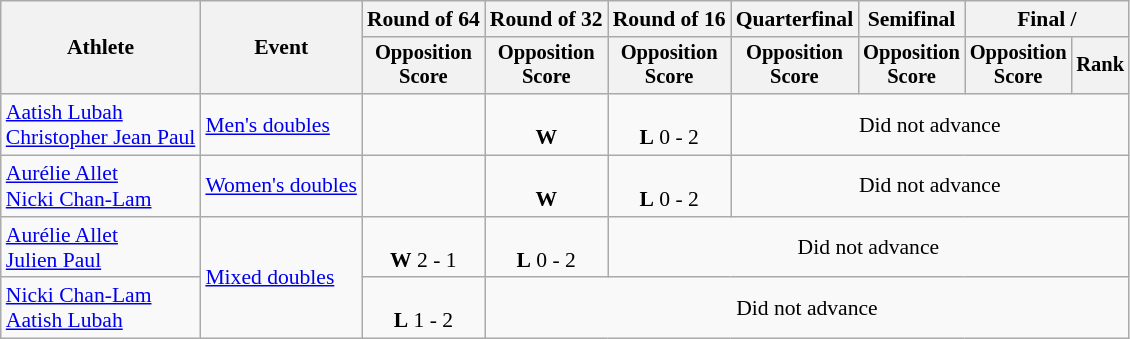<table class=wikitable style="font-size:90%">
<tr>
<th rowspan=2>Athlete</th>
<th rowspan=2>Event</th>
<th>Round of 64</th>
<th>Round of 32</th>
<th>Round of 16</th>
<th>Quarterfinal</th>
<th>Semifinal</th>
<th colspan=2>Final / </th>
</tr>
<tr style="font-size:95%">
<th>Opposition<br>Score</th>
<th>Opposition<br>Score</th>
<th>Opposition<br>Score</th>
<th>Opposition<br>Score</th>
<th>Opposition<br>Score</th>
<th>Opposition<br>Score</th>
<th>Rank</th>
</tr>
<tr align=center>
<td align=left><a href='#'>Aatish Lubah</a><br><a href='#'>Christopher Jean Paul</a></td>
<td align=left><a href='#'>Men's doubles</a></td>
<td></td>
<td><br><strong>W</strong> </td>
<td><br><strong>L</strong> 0 - 2</td>
<td colspan=4>Did not advance</td>
</tr>
<tr align=center>
<td align=left><a href='#'>Aurélie Allet</a><br><a href='#'>Nicki Chan-Lam</a></td>
<td align=left><a href='#'>Women's doubles</a></td>
<td></td>
<td><br><strong>W</strong> </td>
<td><br><strong>L</strong> 0 - 2</td>
<td colspan=4>Did not advance</td>
</tr>
<tr align=center>
<td align=left><a href='#'>Aurélie Allet</a><br><a href='#'>Julien Paul</a></td>
<td align=left rowspan=2><a href='#'>Mixed doubles</a></td>
<td><br><strong>W</strong> 2 - 1</td>
<td><br><strong>L</strong> 0 - 2</td>
<td colspan=5>Did not advance</td>
</tr>
<tr align=center>
<td align=left><a href='#'>Nicki Chan-Lam</a><br><a href='#'>Aatish Lubah</a></td>
<td><br><strong>L</strong> 1 - 2</td>
<td colspan=6>Did not advance</td>
</tr>
</table>
